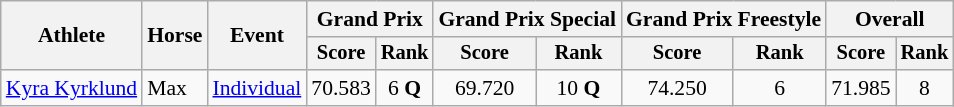<table class=wikitable style="font-size:90%">
<tr>
<th rowspan="2">Athlete</th>
<th rowspan="2">Horse</th>
<th rowspan="2">Event</th>
<th colspan="2">Grand Prix</th>
<th colspan="2">Grand Prix Special</th>
<th colspan="2">Grand Prix Freestyle</th>
<th colspan="2">Overall</th>
</tr>
<tr style="font-size:95%">
<th>Score</th>
<th>Rank</th>
<th>Score</th>
<th>Rank</th>
<th>Score</th>
<th>Rank</th>
<th>Score</th>
<th>Rank</th>
</tr>
<tr align=center>
<td align=left><a href='#'>Kyra Kyrklund</a></td>
<td align=left>Max</td>
<td align=left><a href='#'>Individual</a></td>
<td>70.583</td>
<td>6 <strong>Q</strong></td>
<td>69.720</td>
<td>10 <strong>Q</strong></td>
<td>74.250</td>
<td>6</td>
<td>71.985</td>
<td>8</td>
</tr>
</table>
